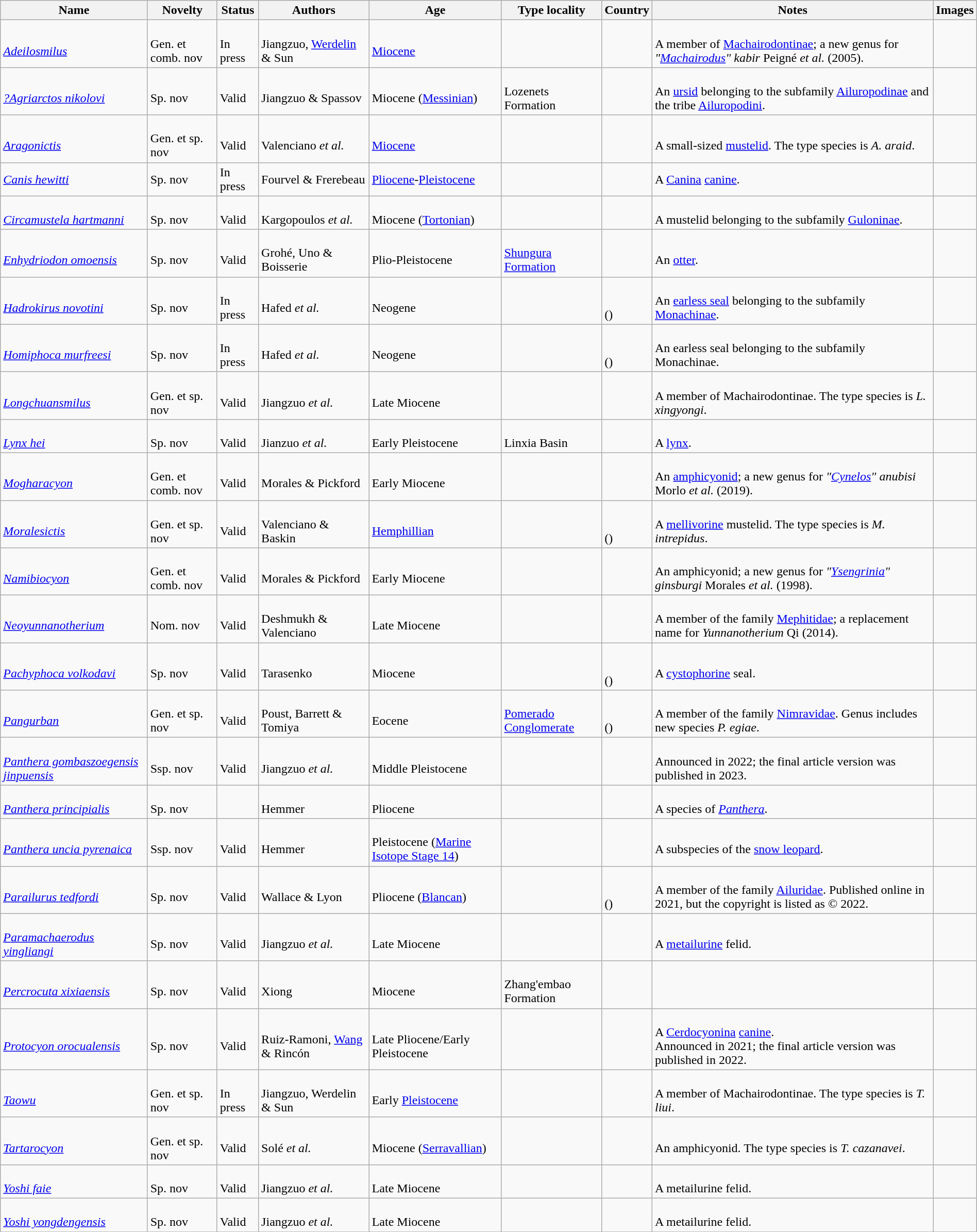<table class="wikitable sortable" align="center" width="100%">
<tr>
<th>Name</th>
<th>Novelty</th>
<th>Status</th>
<th>Authors</th>
<th>Age</th>
<th>Type locality</th>
<th>Country</th>
<th>Notes</th>
<th>Images</th>
</tr>
<tr>
<td><br><em><a href='#'>Adeilosmilus</a></em></td>
<td><br>Gen. et comb. nov</td>
<td><br>In press</td>
<td><br>Jiangzuo, <a href='#'>Werdelin</a> & Sun</td>
<td><br><a href='#'>Miocene</a></td>
<td></td>
<td><br></td>
<td><br>A member of <a href='#'>Machairodontinae</a>; a new genus for <em>"<a href='#'>Machairodus</a>" kabir</em> Peigné <em>et al.</em> (2005).</td>
<td></td>
</tr>
<tr>
<td><br><em><a href='#'>?Agriarctos nikolovi</a></em></td>
<td><br>Sp. nov</td>
<td><br>Valid</td>
<td><br>Jiangzuo & Spassov</td>
<td><br>Miocene (<a href='#'>Messinian</a>)</td>
<td><br>Lozenets Formation</td>
<td><br></td>
<td><br>An <a href='#'>ursid</a> belonging to the subfamily <a href='#'>Ailuropodinae</a> and the tribe <a href='#'>Ailuropodini</a>.</td>
<td></td>
</tr>
<tr>
<td><br><em><a href='#'>Aragonictis</a></em></td>
<td><br>Gen. et sp. nov</td>
<td><br>Valid</td>
<td><br>Valenciano <em>et al.</em></td>
<td><br><a href='#'>Miocene</a></td>
<td></td>
<td><br></td>
<td><br>A small-sized <a href='#'>mustelid</a>. The type species is <em>A. araid</em>.</td>
<td></td>
</tr>
<tr>
<td><em><a href='#'>Canis hewitti</a></em></td>
<td>Sp. nov</td>
<td>In press</td>
<td>Fourvel & Frerebeau</td>
<td><a href='#'>Pliocene</a>-<a href='#'>Pleistocene</a></td>
<td></td>
<td></td>
<td>A <a href='#'>Canina</a> <a href='#'>canine</a>.</td>
<td></td>
</tr>
<tr>
<td><br><em><a href='#'>Circamustela hartmanni</a></em></td>
<td><br>Sp. nov</td>
<td><br>Valid</td>
<td><br>Kargopoulos <em>et al.</em></td>
<td><br>Miocene (<a href='#'>Tortonian</a>)</td>
<td></td>
<td><br></td>
<td><br>A mustelid belonging to the subfamily <a href='#'>Guloninae</a>.</td>
<td></td>
</tr>
<tr>
<td><br><em><a href='#'>Enhydriodon omoensis</a></em></td>
<td><br>Sp. nov</td>
<td><br>Valid</td>
<td><br>Grohé, Uno & Boisserie</td>
<td><br>Plio-Pleistocene</td>
<td><br><a href='#'>Shungura Formation</a></td>
<td><br></td>
<td><br>An <a href='#'>otter</a>.</td>
<td></td>
</tr>
<tr>
<td><br><em><a href='#'>Hadrokirus novotini</a></em></td>
<td><br>Sp. nov</td>
<td><br>In press</td>
<td><br>Hafed <em>et al.</em></td>
<td><br>Neogene</td>
<td></td>
<td><br><br>()</td>
<td><br>An <a href='#'>earless seal</a> belonging to the subfamily <a href='#'>Monachinae</a>.</td>
<td></td>
</tr>
<tr>
<td><br><em><a href='#'>Homiphoca murfreesi</a></em></td>
<td><br>Sp. nov</td>
<td><br>In press</td>
<td><br>Hafed <em>et al.</em></td>
<td><br>Neogene</td>
<td></td>
<td><br><br>()</td>
<td><br>An earless seal belonging to the subfamily Monachinae.</td>
<td></td>
</tr>
<tr>
<td><br><em><a href='#'>Longchuansmilus</a></em></td>
<td><br>Gen. et sp. nov</td>
<td><br>Valid</td>
<td><br>Jiangzuo <em>et al.</em></td>
<td><br>Late Miocene</td>
<td></td>
<td><br></td>
<td><br>A member of Machairodontinae. The type species is <em>L. xingyongi</em>.</td>
<td></td>
</tr>
<tr>
<td><br><em><a href='#'>Lynx hei</a></em></td>
<td><br>Sp. nov</td>
<td><br>Valid</td>
<td><br>Jianzuo <em>et al.</em></td>
<td><br>Early Pleistocene</td>
<td><br>Linxia Basin</td>
<td><br></td>
<td><br>A <a href='#'>lynx</a>.</td>
<td></td>
</tr>
<tr>
<td><br><em><a href='#'>Mogharacyon</a></em></td>
<td><br>Gen. et comb. nov</td>
<td><br>Valid</td>
<td><br>Morales & Pickford</td>
<td><br>Early Miocene</td>
<td></td>
<td><br></td>
<td><br>An <a href='#'>amphicyonid</a>; a new genus for <em>"<a href='#'>Cynelos</a>" anubisi</em> Morlo <em>et al.</em> (2019).</td>
<td></td>
</tr>
<tr>
<td><br><em><a href='#'>Moralesictis</a></em></td>
<td><br>Gen. et sp. nov</td>
<td><br>Valid</td>
<td><br>Valenciano & Baskin</td>
<td><br><a href='#'>Hemphillian</a></td>
<td></td>
<td><br><br>()</td>
<td><br>A <a href='#'>mellivorine</a> mustelid. The type species is <em>M. intrepidus</em>.</td>
<td></td>
</tr>
<tr>
<td><br><em><a href='#'>Namibiocyon</a></em></td>
<td><br>Gen. et comb. nov</td>
<td><br>Valid</td>
<td><br>Morales & Pickford</td>
<td><br>Early Miocene</td>
<td></td>
<td><br></td>
<td><br>An amphicyonid; a new genus for <em>"<a href='#'>Ysengrinia</a>" ginsburgi</em> Morales <em>et al.</em> (1998).</td>
<td></td>
</tr>
<tr>
<td><br><em><a href='#'>Neoyunnanotherium</a></em></td>
<td><br>Nom. nov</td>
<td><br>Valid</td>
<td><br>Deshmukh & Valenciano</td>
<td><br>Late Miocene</td>
<td></td>
<td><br></td>
<td><br>A member of the family <a href='#'>Mephitidae</a>; a replacement name for <em>Yunnanotherium</em> Qi (2014).</td>
<td></td>
</tr>
<tr>
<td><br><em><a href='#'>Pachyphoca volkodavi</a></em></td>
<td><br>Sp. nov</td>
<td><br>Valid</td>
<td><br>Tarasenko</td>
<td><br>Miocene</td>
<td></td>
<td><br><br>()</td>
<td><br>A <a href='#'>cystophorine</a> seal.</td>
<td></td>
</tr>
<tr>
<td><br><em><a href='#'>Pangurban</a></em></td>
<td><br>Gen. et sp. nov</td>
<td><br>Valid</td>
<td><br>Poust, Barrett & Tomiya</td>
<td><br>Eocene</td>
<td><br><a href='#'>Pomerado Conglomerate</a></td>
<td><br><br>()</td>
<td><br>A member of the family <a href='#'>Nimravidae</a>. Genus includes new species <em>P. egiae</em>.</td>
<td></td>
</tr>
<tr>
<td><br><em><a href='#'>Panthera gombaszoegensis jinpuensis</a></em></td>
<td><br>Ssp. nov</td>
<td><br>Valid</td>
<td><br>Jiangzuo <em>et al.</em></td>
<td><br>Middle Pleistocene</td>
<td></td>
<td><br></td>
<td><br>Announced in 2022; the final article version was published in 2023.</td>
<td></td>
</tr>
<tr>
<td><br><em><a href='#'>Panthera principialis</a></em></td>
<td><br>Sp. nov</td>
<td></td>
<td><br>Hemmer</td>
<td><br>Pliocene</td>
<td></td>
<td><br></td>
<td><br>A species of <em><a href='#'>Panthera</a></em>.</td>
<td></td>
</tr>
<tr>
<td><br><em><a href='#'>Panthera uncia pyrenaica</a></em></td>
<td><br>Ssp. nov</td>
<td><br>Valid</td>
<td><br>Hemmer</td>
<td><br>Pleistocene (<a href='#'>Marine Isotope Stage 14</a>)</td>
<td></td>
<td><br></td>
<td><br>A subspecies of the <a href='#'>snow leopard</a>.</td>
<td></td>
</tr>
<tr>
<td><br><em><a href='#'>Parailurus tedfordi</a></em></td>
<td><br>Sp. nov</td>
<td><br>Valid</td>
<td><br>Wallace & Lyon</td>
<td><br>Pliocene (<a href='#'>Blancan</a>)</td>
<td></td>
<td><br><br>()</td>
<td><br>A member of the family <a href='#'>Ailuridae</a>. Published online in 2021, but the copyright is listed as © 2022.</td>
<td></td>
</tr>
<tr>
<td><br><em><a href='#'>Paramachaerodus yingliangi</a></em></td>
<td><br>Sp. nov</td>
<td><br>Valid</td>
<td><br>Jiangzuo <em>et al.</em></td>
<td><br>Late Miocene</td>
<td></td>
<td><br></td>
<td><br>A <a href='#'>metailurine</a> felid.</td>
<td></td>
</tr>
<tr>
<td><br><em><a href='#'>Percrocuta xixiaensis</a></em></td>
<td><br>Sp. nov</td>
<td><br>Valid</td>
<td><br>Xiong</td>
<td><br>Miocene</td>
<td><br>Zhang'embao Formation</td>
<td><br></td>
<td></td>
<td></td>
</tr>
<tr>
<td><br><em><a href='#'>Protocyon orocualensis</a></em></td>
<td><br>Sp. nov</td>
<td><br>Valid</td>
<td><br>Ruiz-Ramoni, <a href='#'>Wang</a> & Rincón</td>
<td><br>Late Pliocene/Early Pleistocene</td>
<td></td>
<td><br></td>
<td><br>A <a href='#'>Cerdocyonina</a> <a href='#'>canine</a>.<br> Announced in 2021; the final article version was published in 2022.</td>
<td></td>
</tr>
<tr>
<td><br><em><a href='#'>Taowu</a></em></td>
<td><br>Gen. et sp. nov</td>
<td><br>In press</td>
<td><br>Jiangzuo, Werdelin & Sun</td>
<td><br>Early <a href='#'>Pleistocene</a></td>
<td></td>
<td><br></td>
<td><br>A member of Machairodontinae. The type species is <em>T. liui</em>.</td>
<td></td>
</tr>
<tr>
<td><br><em><a href='#'>Tartarocyon</a></em></td>
<td><br>Gen. et sp. nov</td>
<td><br>Valid</td>
<td><br>Solé <em>et al.</em></td>
<td><br>Miocene (<a href='#'>Serravallian</a>)</td>
<td></td>
<td><br></td>
<td><br>An amphicyonid. The type species is <em>T. cazanavei</em>.</td>
<td></td>
</tr>
<tr>
<td><br><em><a href='#'>Yoshi faie</a></em></td>
<td><br>Sp. nov</td>
<td><br>Valid</td>
<td><br>Jiangzuo <em>et al.</em></td>
<td><br>Late Miocene</td>
<td></td>
<td><br></td>
<td><br>A metailurine felid.</td>
<td></td>
</tr>
<tr>
<td><br><em><a href='#'>Yoshi yongdengensis</a></em></td>
<td><br>Sp. nov</td>
<td><br>Valid</td>
<td><br>Jiangzuo <em>et al.</em></td>
<td><br>Late Miocene</td>
<td></td>
<td><br></td>
<td><br>A metailurine felid.</td>
<td></td>
</tr>
<tr>
</tr>
</table>
